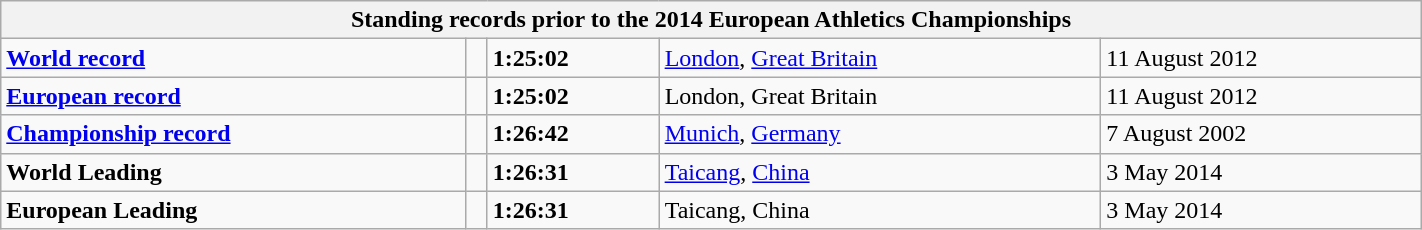<table class="wikitable" width=75%>
<tr>
<th colspan="5">Standing records prior to the 2014 European Athletics Championships</th>
</tr>
<tr>
<td><strong><a href='#'>World record</a></strong></td>
<td></td>
<td><strong>1:25:02</strong></td>
<td><a href='#'>London</a>, <a href='#'>Great Britain</a></td>
<td>11 August 2012</td>
</tr>
<tr>
<td><strong><a href='#'>European record</a></strong></td>
<td></td>
<td><strong>1:25:02</strong></td>
<td>London, Great Britain</td>
<td>11 August 2012</td>
</tr>
<tr>
<td><strong><a href='#'>Championship record</a></strong></td>
<td></td>
<td><strong>1:26:42</strong></td>
<td><a href='#'>Munich</a>, <a href='#'>Germany</a></td>
<td>7 August 2002</td>
</tr>
<tr>
<td><strong>World Leading</strong></td>
<td></td>
<td><strong>1:26:31</strong></td>
<td><a href='#'>Taicang</a>, <a href='#'>China</a></td>
<td>3 May 2014</td>
</tr>
<tr>
<td><strong>European Leading</strong></td>
<td></td>
<td><strong>1:26:31</strong></td>
<td>Taicang, China</td>
<td>3 May 2014</td>
</tr>
</table>
